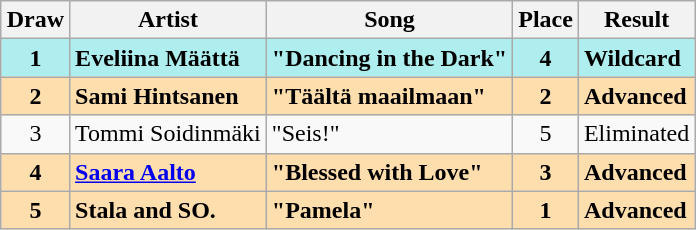<table class="sortable wikitable" style="margin: 1em auto 1em auto; text-align:center">
<tr>
<th>Draw</th>
<th>Artist</th>
<th>Song</th>
<th>Place</th>
<th>Result</th>
</tr>
<tr style="font-weight:bold; background:paleturquoise;">
<td>1</td>
<td align="left">Eveliina Määttä</td>
<td align="left">"Dancing in the Dark"</td>
<td>4</td>
<td align="left">Wildcard</td>
</tr>
<tr style="font-weight:bold; background:navajowhite;">
<td>2</td>
<td align="left">Sami Hintsanen</td>
<td align="left">"Täältä maailmaan"</td>
<td>2</td>
<td align="left">Advanced</td>
</tr>
<tr>
<td>3</td>
<td align="left">Tommi Soidinmäki</td>
<td align="left">"Seis!"</td>
<td>5</td>
<td align="left">Eliminated</td>
</tr>
<tr style="font-weight:bold; background:navajowhite;">
<td>4</td>
<td align="left"><a href='#'>Saara Aalto</a></td>
<td align="left">"Blessed with Love"</td>
<td>3</td>
<td align="left">Advanced</td>
</tr>
<tr style="font-weight:bold; background:navajowhite;">
<td>5</td>
<td align="left">Stala and SO.</td>
<td align="left">"Pamela"</td>
<td>1</td>
<td align="left">Advanced</td>
</tr>
</table>
